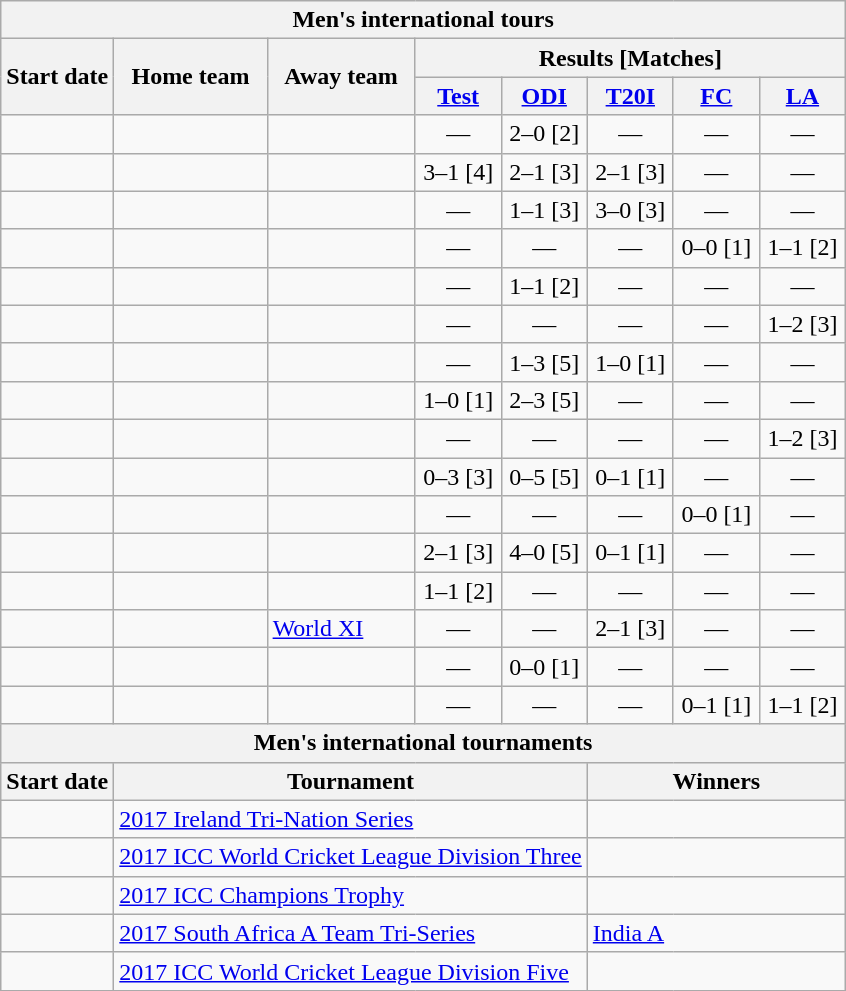<table class="wikitable ubsortable" style="text-align:center; white-space:nowrap">
<tr>
<th colspan=8>Men's international tours</th>
</tr>
<tr>
<th rowspan=2>Start date</th>
<th rowspan=2>Home team</th>
<th rowspan=2>Away team</th>
<th colspan=5>Results [Matches]</th>
</tr>
<tr>
<th width=50><a href='#'>Test</a></th>
<th width=50><a href='#'>ODI</a></th>
<th width=50><a href='#'>T20I</a></th>
<th width=50><a href='#'>FC</a></th>
<th width=50><a href='#'>LA</a></th>
</tr>
<tr>
<td style="text-align:left"><a href='#'></a></td>
<td style="text-align:left"></td>
<td style="text-align:left"></td>
<td>—</td>
<td>2–0 [2]</td>
<td>—</td>
<td>—</td>
<td>—</td>
</tr>
<tr>
<td style="text-align:left"><a href='#'></a></td>
<td style="text-align:left"></td>
<td style="text-align:left"></td>
<td>3–1 [4]</td>
<td>2–1 [3]</td>
<td>2–1 [3]</td>
<td>—</td>
<td>—</td>
</tr>
<tr>
<td style="text-align:left"><a href='#'></a></td>
<td style="text-align:left"></td>
<td style="text-align:left"></td>
<td>—</td>
<td>1–1 [3]</td>
<td>3–0 [3]</td>
<td>—</td>
<td>—</td>
</tr>
<tr>
<td style="text-align:left"><a href='#'></a></td>
<td style="text-align:left"></td>
<td style="text-align:left"></td>
<td>—</td>
<td>—</td>
<td>—</td>
<td>0–0 [1]</td>
<td>1–1 [2]</td>
</tr>
<tr>
<td style="text-align:left"><a href='#'></a></td>
<td style="text-align:left"></td>
<td style="text-align:left"></td>
<td>—</td>
<td>1–1 [2]</td>
<td>—</td>
<td>—</td>
<td>—</td>
</tr>
<tr>
<td style="text-align:left"><a href='#'></a></td>
<td style="text-align:left"></td>
<td style="text-align:left"></td>
<td>—</td>
<td>—</td>
<td>—</td>
<td>—</td>
<td>1–2 [3]</td>
</tr>
<tr>
<td style="text-align:left"><a href='#'></a></td>
<td style="text-align:left"></td>
<td style="text-align:left"></td>
<td>—</td>
<td>1–3 [5]</td>
<td>1–0 [1]</td>
<td>—</td>
<td>—</td>
</tr>
<tr>
<td style="text-align:left"><a href='#'></a></td>
<td style="text-align:left"></td>
<td style="text-align:left"></td>
<td>1–0 [1]</td>
<td>2–3 [5]</td>
<td>—</td>
<td>—</td>
<td>—</td>
</tr>
<tr>
<td style="text-align:left"><a href='#'></a></td>
<td style="text-align:left"></td>
<td style="text-align:left"></td>
<td>—</td>
<td>—</td>
<td>—</td>
<td>—</td>
<td>1–2 [3]</td>
</tr>
<tr>
<td style="text-align:left"><a href='#'></a></td>
<td style="text-align:left"></td>
<td style="text-align:left"></td>
<td>0–3 [3]</td>
<td>0–5 [5]</td>
<td>0–1 [1]</td>
<td>—</td>
<td>—</td>
</tr>
<tr>
<td style="text-align:left"><a href='#'></a></td>
<td style="text-align:left"></td>
<td style="text-align:left"></td>
<td>—</td>
<td>—</td>
<td>—</td>
<td>0–0 [1]</td>
<td>—</td>
</tr>
<tr>
<td style="text-align:left"><a href='#'></a></td>
<td style="text-align:left"></td>
<td style="text-align:left"></td>
<td>2–1 [3]</td>
<td>4–0 [5]</td>
<td>0–1 [1]</td>
<td>—</td>
<td>—</td>
</tr>
<tr>
<td style="text-align:left"><a href='#'></a></td>
<td style="text-align:left"></td>
<td style="text-align:left"></td>
<td>1–1 [2]</td>
<td>—</td>
<td>—</td>
<td>—</td>
<td>—</td>
</tr>
<tr>
<td style="text-align:left"><a href='#'></a></td>
<td style="text-align:left"></td>
<td style="text-align:left"><a href='#'>World XI</a></td>
<td>—</td>
<td>—</td>
<td>2–1 [3]</td>
<td>—</td>
<td>—</td>
</tr>
<tr>
<td style="text-align:left"><a href='#'></a></td>
<td style="text-align:left"></td>
<td style="text-align:left"></td>
<td>—</td>
<td>0–0 [1]</td>
<td>—</td>
<td>—</td>
<td>—</td>
</tr>
<tr>
<td style="text-align:left"><a href='#'></a></td>
<td style="text-align:left"></td>
<td style="text-align:left"></td>
<td>—</td>
<td>—</td>
<td>—</td>
<td>0–1 [1]</td>
<td>1–1 [2]</td>
</tr>
<tr>
<th colspan="8">Men's international tournaments</th>
</tr>
<tr>
<th>Start date</th>
<th colspan=4>Tournament</th>
<th colspan=3>Winners</th>
</tr>
<tr>
<td style="text-align:left"><a href='#'></a></td>
<td style="text-align:left" colspan=4> <a href='#'>2017 Ireland Tri-Nation Series</a></td>
<td style="text-align:left" colspan=3></td>
</tr>
<tr>
<td style="text-align:left"><a href='#'></a></td>
<td style="text-align:left" colspan=4> <a href='#'>2017 ICC World Cricket League Division Three</a></td>
<td style="text-align:left" colspan=3></td>
</tr>
<tr>
<td style="text-align:left"><a href='#'></a></td>
<td style="text-align:left" colspan=4> <a href='#'>2017 ICC Champions Trophy</a></td>
<td style="text-align:left" colspan=3></td>
</tr>
<tr>
<td style="text-align:left"><a href='#'></a></td>
<td style="text-align:left" colspan=4> <a href='#'>2017 South Africa A Team Tri-Series</a></td>
<td style="text-align:left" colspan=3> <a href='#'>India A</a></td>
</tr>
<tr>
<td style="text-align:left"><a href='#'></a></td>
<td style="text-align:left" colspan=4> <a href='#'>2017 ICC World Cricket League Division Five</a></td>
<td style="text-align:left" colspan=3></td>
</tr>
</table>
